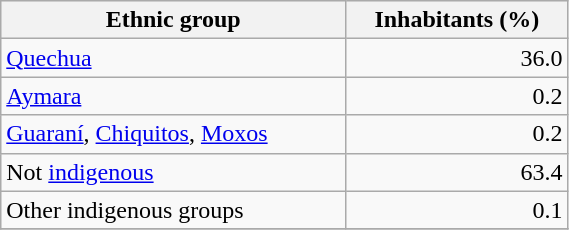<table class="wikitable" border="1" style="width:30%;" border="1">
<tr bgcolor=#EFEFEF>
<th><strong>Ethnic group</strong></th>
<th><strong>Inhabitants (%)</strong></th>
</tr>
<tr>
<td><a href='#'>Quechua</a></td>
<td align="right">36.0</td>
</tr>
<tr>
<td><a href='#'>Aymara</a></td>
<td align="right">0.2</td>
</tr>
<tr>
<td><a href='#'>Guaraní</a>, <a href='#'>Chiquitos</a>, <a href='#'>Moxos</a></td>
<td align="right">0.2</td>
</tr>
<tr>
<td>Not <a href='#'>indigenous</a></td>
<td align="right">63.4</td>
</tr>
<tr>
<td>Other indigenous groups</td>
<td align="right">0.1</td>
</tr>
<tr>
</tr>
</table>
